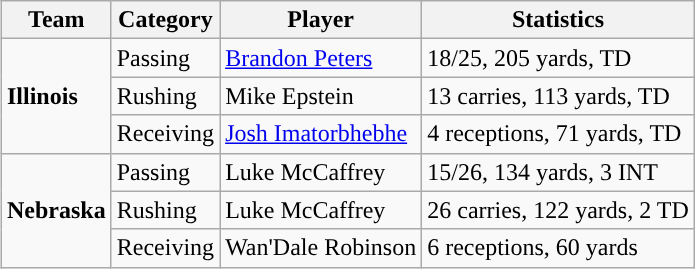<table class="wikitable" style="float: right;">
<tr>
<th>Team</th>
<th>Category</th>
<th>Player</th>
<th>Statistics</th>
</tr>
<tr>
<td rowspan=3><strong>Illinois</strong></td>
<td>Passing</td>
<td><a href='#'>Brandon Peters</a></td>
<td>18/25, 205 yards, TD</td>
</tr>
<tr>
<td>Rushing</td>
<td>Mike Epstein</td>
<td>13 carries, 113 yards, TD</td>
</tr>
<tr>
<td>Receiving</td>
<td><a href='#'>Josh Imatorbhebhe</a></td>
<td>4 receptions, 71 yards, TD</td>
</tr>
<tr>
<td rowspan=3><strong>Nebraska</strong></td>
<td>Passing</td>
<td>Luke McCaffrey</td>
<td>15/26, 134 yards, 3 INT</td>
</tr>
<tr>
<td>Rushing</td>
<td>Luke McCaffrey</td>
<td>26 carries, 122 yards, 2 TD</td>
</tr>
<tr>
<td>Receiving</td>
<td>Wan'Dale Robinson</td>
<td>6 receptions, 60 yards</td>
</tr>
</table>
